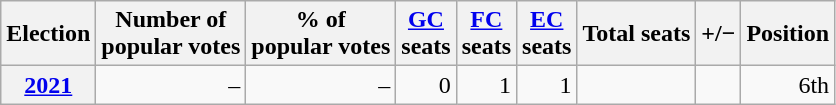<table class="wikitable" style="text-align: right;">
<tr align=center>
<th><strong>Election</strong></th>
<th>Number of<br>popular votes</th>
<th>% of<br>popular votes</th>
<th><a href='#'>GC</a><br>seats</th>
<th><a href='#'>FC</a><br>seats</th>
<th><a href='#'>EC</a><br>seats</th>
<th>Total seats</th>
<th>+/−</th>
<th>Position</th>
</tr>
<tr>
<th><a href='#'>2021</a></th>
<td>–</td>
<td>–</td>
<td>0</td>
<td>1</td>
<td>1</td>
<td></td>
<td></td>
<td>6th</td>
</tr>
</table>
